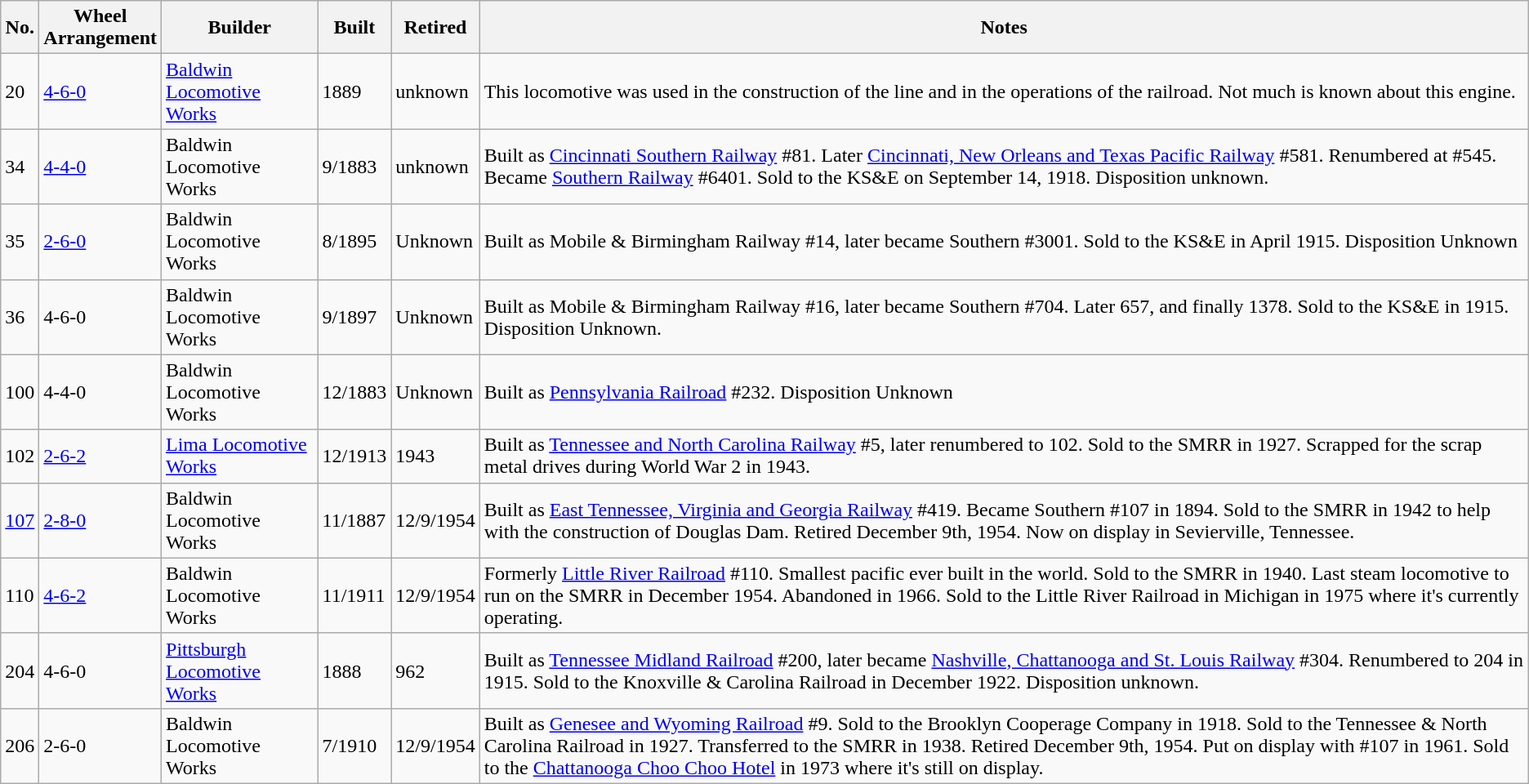<table class="wikitable">
<tr>
<th>No.</th>
<th>Wheel<br>Arrangement</th>
<th>Builder</th>
<th>Built</th>
<th>Retired</th>
<th>Notes</th>
</tr>
<tr>
<td>20</td>
<td><a href='#'>4-6-0</a></td>
<td><a href='#'>Baldwin Locomotive Works</a></td>
<td>1889</td>
<td>unknown</td>
<td>This locomotive was used in the construction of the line and in the operations of the railroad. Not much is known about this engine.</td>
</tr>
<tr>
<td>34</td>
<td><a href='#'>4-4-0</a></td>
<td>Baldwin Locomotive Works</td>
<td>9/1883</td>
<td>unknown</td>
<td>Built as <a href='#'>Cincinnati Southern Railway</a> #81. Later <a href='#'>Cincinnati, New Orleans and Texas Pacific Railway</a> #581. Renumbered at #545. Became <a href='#'>Southern Railway</a> #6401. Sold to the KS&E on September 14, 1918. Disposition unknown.</td>
</tr>
<tr>
<td>35</td>
<td><a href='#'>2-6-0</a></td>
<td>Baldwin Locomotive Works</td>
<td>8/1895</td>
<td>Unknown</td>
<td>Built as Mobile & Birmingham Railway #14, later became Southern #3001. Sold to the KS&E in April 1915. Disposition Unknown</td>
</tr>
<tr>
<td>36</td>
<td>4-6-0</td>
<td>Baldwin Locomotive Works</td>
<td>9/1897</td>
<td>Unknown</td>
<td>Built as Mobile & Birmingham Railway #16, later became Southern #704. Later 657, and finally 1378. Sold to the KS&E in 1915. Disposition Unknown.</td>
</tr>
<tr>
<td>100</td>
<td>4-4-0</td>
<td>Baldwin Locomotive Works</td>
<td>12/1883</td>
<td>Unknown</td>
<td>Built as <a href='#'>Pennsylvania Railroad</a> #232. Disposition Unknown</td>
</tr>
<tr>
<td>102</td>
<td><a href='#'>2-6-2</a></td>
<td><a href='#'>Lima Locomotive Works</a></td>
<td>12/1913</td>
<td>1943</td>
<td>Built as <a href='#'>Tennessee and North Carolina Railway</a> #5, later renumbered to 102. Sold to the SMRR in 1927. Scrapped for the scrap metal drives during World War 2 in 1943.</td>
</tr>
<tr>
<td><a href='#'>107</a></td>
<td><a href='#'>2-8-0</a></td>
<td>Baldwin Locomotive Works</td>
<td>11/1887</td>
<td>12/9/1954</td>
<td>Built as <a href='#'>East Tennessee, Virginia and Georgia Railway</a> #419. Became Southern #107 in 1894. Sold to the SMRR in 1942 to help with the construction of Douglas Dam. Retired December 9th, 1954. Now on display in Sevierville, Tennessee.</td>
</tr>
<tr>
<td>110</td>
<td><a href='#'>4-6-2</a></td>
<td>Baldwin Locomotive Works</td>
<td>11/1911</td>
<td>12/9/1954</td>
<td>Formerly <a href='#'>Little River Railroad</a> #110. Smallest pacific ever built in the world. Sold to the SMRR in 1940. Last steam locomotive to run on the SMRR in December 1954. Abandoned in 1966. Sold to the Little River Railroad in Michigan in 1975 where it's currently operating.</td>
</tr>
<tr>
<td>204</td>
<td>4-6-0</td>
<td><a href='#'>Pittsburgh Locomotive Works</a></td>
<td>1888</td>
<td>962</td>
<td>Built as <a href='#'>Tennessee Midland Railroad</a> #200, later became <a href='#'>Nashville, Chattanooga and St. Louis Railway</a> #304. Renumbered to 204 in 1915. Sold to the Knoxville & Carolina Railroad in December 1922. Disposition unknown.</td>
</tr>
<tr>
<td>206</td>
<td>2-6-0</td>
<td>Baldwin Locomotive Works</td>
<td>7/1910</td>
<td>12/9/1954</td>
<td>Built as <a href='#'>Genesee and Wyoming Railroad</a> #9. Sold to the Brooklyn Cooperage Company in 1918. Sold to the Tennessee & North Carolina Railroad in 1927. Transferred to the SMRR in 1938. Retired December 9th, 1954. Put on display with #107 in 1961. Sold to the <a href='#'>Chattanooga Choo Choo Hotel</a> in 1973 where it's still on display.</td>
</tr>
</table>
